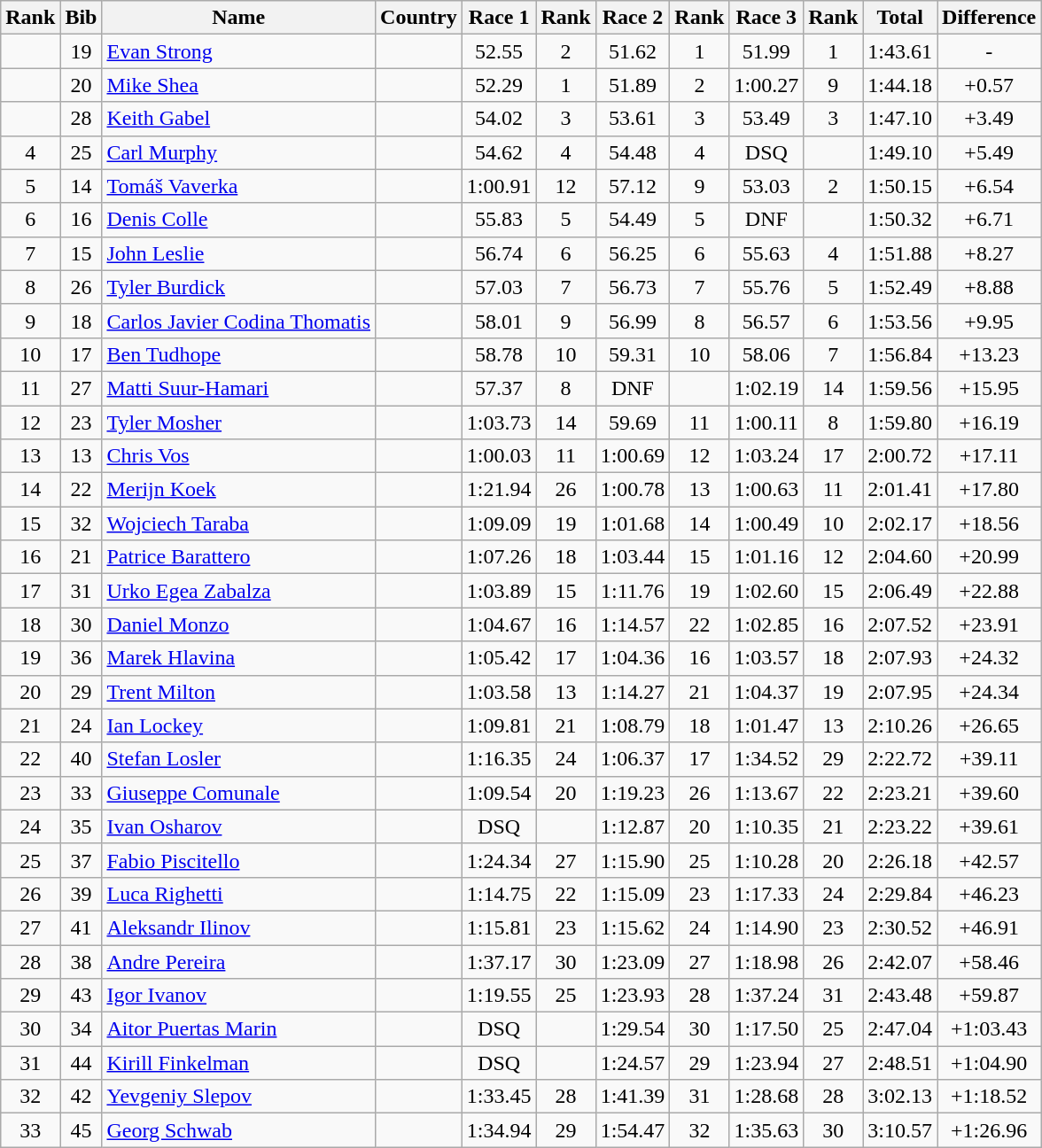<table class="wikitable sortable" style="text-align:center">
<tr>
<th>Rank</th>
<th>Bib</th>
<th>Name</th>
<th>Country</th>
<th>Race 1</th>
<th>Rank</th>
<th>Race 2</th>
<th>Rank</th>
<th>Race 3</th>
<th>Rank</th>
<th>Total</th>
<th>Difference</th>
</tr>
<tr>
<td></td>
<td>19</td>
<td align=left><a href='#'>Evan Strong</a></td>
<td align=left></td>
<td>52.55</td>
<td>2</td>
<td>51.62</td>
<td>1</td>
<td>51.99</td>
<td>1</td>
<td>1:43.61</td>
<td>-</td>
</tr>
<tr>
<td></td>
<td>20</td>
<td align=left><a href='#'>Mike Shea</a></td>
<td align=left></td>
<td>52.29</td>
<td>1</td>
<td>51.89</td>
<td>2</td>
<td>1:00.27</td>
<td>9</td>
<td>1:44.18</td>
<td>+0.57</td>
</tr>
<tr>
<td></td>
<td>28</td>
<td align=left><a href='#'>Keith Gabel</a></td>
<td align=left></td>
<td>54.02</td>
<td>3</td>
<td>53.61</td>
<td>3</td>
<td>53.49</td>
<td>3</td>
<td>1:47.10</td>
<td>+3.49</td>
</tr>
<tr>
<td>4</td>
<td>25</td>
<td align=left><a href='#'>Carl Murphy</a></td>
<td align=left></td>
<td>54.62</td>
<td>4</td>
<td>54.48</td>
<td>4</td>
<td>DSQ</td>
<td></td>
<td>1:49.10</td>
<td>+5.49</td>
</tr>
<tr>
<td>5</td>
<td>14</td>
<td align=left><a href='#'>Tomáš Vaverka</a></td>
<td align=left></td>
<td>1:00.91</td>
<td>12</td>
<td>57.12</td>
<td>9</td>
<td>53.03</td>
<td>2</td>
<td>1:50.15</td>
<td>+6.54</td>
</tr>
<tr>
<td>6</td>
<td>16</td>
<td align=left><a href='#'>Denis Colle</a></td>
<td align=left></td>
<td>55.83</td>
<td>5</td>
<td>54.49</td>
<td>5</td>
<td>DNF</td>
<td></td>
<td>1:50.32</td>
<td>+6.71</td>
</tr>
<tr>
<td>7</td>
<td>15</td>
<td align=left><a href='#'>John Leslie</a></td>
<td align=left></td>
<td>56.74</td>
<td>6</td>
<td>56.25</td>
<td>6</td>
<td>55.63</td>
<td>4</td>
<td>1:51.88</td>
<td>+8.27</td>
</tr>
<tr>
<td>8</td>
<td>26</td>
<td align=left><a href='#'>Tyler Burdick</a></td>
<td align=left></td>
<td>57.03</td>
<td>7</td>
<td>56.73</td>
<td>7</td>
<td>55.76</td>
<td>5</td>
<td>1:52.49</td>
<td>+8.88</td>
</tr>
<tr>
<td>9</td>
<td>18</td>
<td align=left><a href='#'>Carlos Javier Codina Thomatis</a></td>
<td align=left></td>
<td>58.01</td>
<td>9</td>
<td>56.99</td>
<td>8</td>
<td>56.57</td>
<td>6</td>
<td>1:53.56</td>
<td>+9.95</td>
</tr>
<tr>
<td>10</td>
<td>17</td>
<td align=left><a href='#'>Ben Tudhope</a></td>
<td align=left></td>
<td>58.78</td>
<td>10</td>
<td>59.31</td>
<td>10</td>
<td>58.06</td>
<td>7</td>
<td>1:56.84</td>
<td>+13.23</td>
</tr>
<tr>
<td>11</td>
<td>27</td>
<td align=left><a href='#'>Matti Suur-Hamari</a></td>
<td align=left></td>
<td>57.37</td>
<td>8</td>
<td>DNF</td>
<td></td>
<td>1:02.19</td>
<td>14</td>
<td>1:59.56</td>
<td>+15.95</td>
</tr>
<tr>
<td>12</td>
<td>23</td>
<td align=left><a href='#'>Tyler Mosher</a></td>
<td align=left></td>
<td>1:03.73</td>
<td>14</td>
<td>59.69</td>
<td>11</td>
<td>1:00.11</td>
<td>8</td>
<td>1:59.80</td>
<td>+16.19</td>
</tr>
<tr>
<td>13</td>
<td>13</td>
<td align=left><a href='#'>Chris Vos</a></td>
<td align=left></td>
<td>1:00.03</td>
<td>11</td>
<td>1:00.69</td>
<td>12</td>
<td>1:03.24</td>
<td>17</td>
<td>2:00.72</td>
<td>+17.11</td>
</tr>
<tr>
<td>14</td>
<td>22</td>
<td align=left><a href='#'>Merijn Koek</a></td>
<td align=left></td>
<td>1:21.94</td>
<td>26</td>
<td>1:00.78</td>
<td>13</td>
<td>1:00.63</td>
<td>11</td>
<td>2:01.41</td>
<td>+17.80</td>
</tr>
<tr>
<td>15</td>
<td>32</td>
<td align=left><a href='#'>Wojciech Taraba</a></td>
<td align=left></td>
<td>1:09.09</td>
<td>19</td>
<td>1:01.68</td>
<td>14</td>
<td>1:00.49</td>
<td>10</td>
<td>2:02.17</td>
<td>+18.56</td>
</tr>
<tr>
<td>16</td>
<td>21</td>
<td align=left><a href='#'>Patrice Barattero</a></td>
<td align=left></td>
<td>1:07.26</td>
<td>18</td>
<td>1:03.44</td>
<td>15</td>
<td>1:01.16</td>
<td>12</td>
<td>2:04.60</td>
<td>+20.99</td>
</tr>
<tr>
<td>17</td>
<td>31</td>
<td align=left><a href='#'>Urko Egea Zabalza</a></td>
<td align=left></td>
<td>1:03.89</td>
<td>15</td>
<td>1:11.76</td>
<td>19</td>
<td>1:02.60</td>
<td>15</td>
<td>2:06.49</td>
<td>+22.88</td>
</tr>
<tr>
<td>18</td>
<td>30</td>
<td align=left><a href='#'>Daniel Monzo</a></td>
<td align=left></td>
<td>1:04.67</td>
<td>16</td>
<td>1:14.57</td>
<td>22</td>
<td>1:02.85</td>
<td>16</td>
<td>2:07.52</td>
<td>+23.91</td>
</tr>
<tr>
<td>19</td>
<td>36</td>
<td align=left><a href='#'>Marek Hlavina</a></td>
<td align=left></td>
<td>1:05.42</td>
<td>17</td>
<td>1:04.36</td>
<td>16</td>
<td>1:03.57</td>
<td>18</td>
<td>2:07.93</td>
<td>+24.32</td>
</tr>
<tr>
<td>20</td>
<td>29</td>
<td align=left><a href='#'>Trent Milton</a></td>
<td align=left></td>
<td>1:03.58</td>
<td>13</td>
<td>1:14.27</td>
<td>21</td>
<td>1:04.37</td>
<td>19</td>
<td>2:07.95</td>
<td>+24.34</td>
</tr>
<tr>
<td>21</td>
<td>24</td>
<td align=left><a href='#'>Ian Lockey</a></td>
<td align=left></td>
<td>1:09.81</td>
<td>21</td>
<td>1:08.79</td>
<td>18</td>
<td>1:01.47</td>
<td>13</td>
<td>2:10.26</td>
<td>+26.65</td>
</tr>
<tr>
<td>22</td>
<td>40</td>
<td align=left><a href='#'>Stefan Losler</a></td>
<td align=left></td>
<td>1:16.35</td>
<td>24</td>
<td>1:06.37</td>
<td>17</td>
<td>1:34.52</td>
<td>29</td>
<td>2:22.72</td>
<td>+39.11</td>
</tr>
<tr>
<td>23</td>
<td>33</td>
<td align=left><a href='#'>Giuseppe Comunale</a></td>
<td align=left></td>
<td>1:09.54</td>
<td>20</td>
<td>1:19.23</td>
<td>26</td>
<td>1:13.67</td>
<td>22</td>
<td>2:23.21</td>
<td>+39.60</td>
</tr>
<tr>
<td>24</td>
<td>35</td>
<td align=left><a href='#'>Ivan Osharov</a></td>
<td align=left></td>
<td>DSQ</td>
<td></td>
<td>1:12.87</td>
<td>20</td>
<td>1:10.35</td>
<td>21</td>
<td>2:23.22</td>
<td>+39.61</td>
</tr>
<tr>
<td>25</td>
<td>37</td>
<td align=left><a href='#'>Fabio Piscitello</a></td>
<td align=left></td>
<td>1:24.34</td>
<td>27</td>
<td>1:15.90</td>
<td>25</td>
<td>1:10.28</td>
<td>20</td>
<td>2:26.18</td>
<td>+42.57</td>
</tr>
<tr>
<td>26</td>
<td>39</td>
<td align=left><a href='#'>Luca Righetti</a></td>
<td align=left></td>
<td>1:14.75</td>
<td>22</td>
<td>1:15.09</td>
<td>23</td>
<td>1:17.33</td>
<td>24</td>
<td>2:29.84</td>
<td>+46.23</td>
</tr>
<tr>
<td>27</td>
<td>41</td>
<td align=left><a href='#'>Aleksandr Ilinov</a></td>
<td align=left></td>
<td>1:15.81</td>
<td>23</td>
<td>1:15.62</td>
<td>24</td>
<td>1:14.90</td>
<td>23</td>
<td>2:30.52</td>
<td>+46.91</td>
</tr>
<tr>
<td>28</td>
<td>38</td>
<td align=left><a href='#'>Andre Pereira</a></td>
<td align=left></td>
<td>1:37.17</td>
<td>30</td>
<td>1:23.09</td>
<td>27</td>
<td>1:18.98</td>
<td>26</td>
<td>2:42.07</td>
<td>+58.46</td>
</tr>
<tr>
<td>29</td>
<td>43</td>
<td align=left><a href='#'>Igor Ivanov</a></td>
<td align=left></td>
<td>1:19.55</td>
<td>25</td>
<td>1:23.93</td>
<td>28</td>
<td>1:37.24</td>
<td>31</td>
<td>2:43.48</td>
<td>+59.87</td>
</tr>
<tr>
<td>30</td>
<td>34</td>
<td align=left><a href='#'>Aitor Puertas Marin</a></td>
<td align=left></td>
<td>DSQ</td>
<td></td>
<td>1:29.54</td>
<td>30</td>
<td>1:17.50</td>
<td>25</td>
<td>2:47.04</td>
<td>+1:03.43</td>
</tr>
<tr>
<td>31</td>
<td>44</td>
<td align=left><a href='#'>Kirill Finkelman</a></td>
<td align=left></td>
<td>DSQ</td>
<td></td>
<td>1:24.57</td>
<td>29</td>
<td>1:23.94</td>
<td>27</td>
<td>2:48.51</td>
<td>+1:04.90</td>
</tr>
<tr>
<td>32</td>
<td>42</td>
<td align=left><a href='#'>Yevgeniy Slepov</a></td>
<td align=left></td>
<td>1:33.45</td>
<td>28</td>
<td>1:41.39</td>
<td>31</td>
<td>1:28.68</td>
<td>28</td>
<td>3:02.13</td>
<td>+1:18.52</td>
</tr>
<tr>
<td>33</td>
<td>45</td>
<td align=left><a href='#'>Georg Schwab</a></td>
<td align=left></td>
<td>1:34.94</td>
<td>29</td>
<td>1:54.47</td>
<td>32</td>
<td>1:35.63</td>
<td>30</td>
<td>3:10.57</td>
<td>+1:26.96</td>
</tr>
</table>
